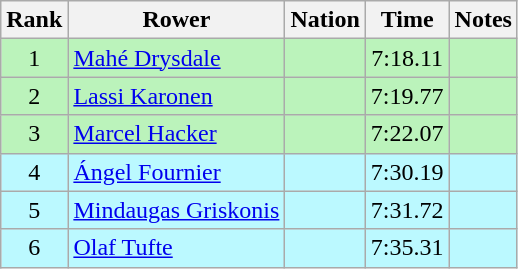<table class="wikitable sortable" style="text-align:center">
<tr>
<th>Rank</th>
<th>Rower</th>
<th>Nation</th>
<th>Time</th>
<th>Notes</th>
</tr>
<tr bgcolor=bbf3bb>
<td>1</td>
<td align=left><a href='#'>Mahé Drysdale</a></td>
<td align=left></td>
<td>7:18.11</td>
<td></td>
</tr>
<tr bgcolor=bbf3bb>
<td>2</td>
<td align=left><a href='#'>Lassi Karonen</a></td>
<td align=left></td>
<td>7:19.77</td>
<td></td>
</tr>
<tr bgcolor=bbf3bb>
<td>3</td>
<td align=left><a href='#'>Marcel Hacker</a></td>
<td align=left></td>
<td>7:22.07</td>
<td></td>
</tr>
<tr bgcolor=bbf9ff>
<td>4</td>
<td align=left><a href='#'>Ángel Fournier</a></td>
<td align=left></td>
<td>7:30.19</td>
<td></td>
</tr>
<tr bgcolor=bbf9ff>
<td>5</td>
<td align=left><a href='#'>Mindaugas Griskonis</a></td>
<td align=left></td>
<td>7:31.72</td>
<td></td>
</tr>
<tr bgcolor=bbf9ff>
<td>6</td>
<td align=left><a href='#'>Olaf Tufte</a></td>
<td align=left></td>
<td>7:35.31</td>
<td></td>
</tr>
</table>
